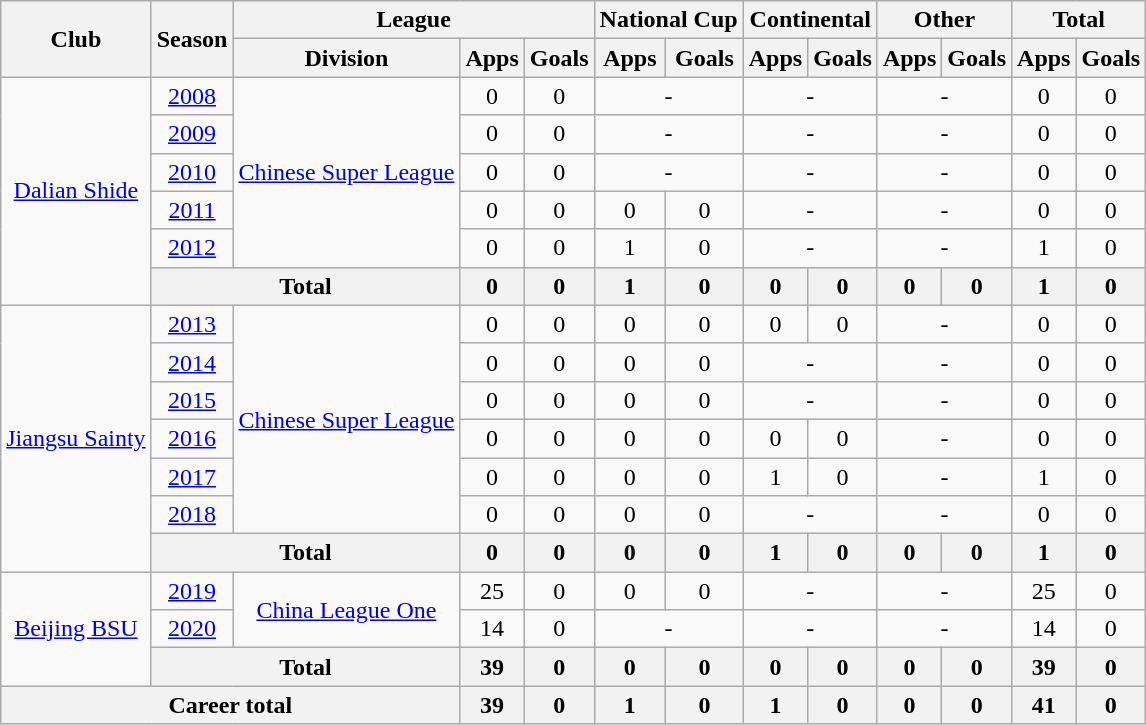<table class="wikitable" style="text-align: center">
<tr>
<th rowspan="2">Club</th>
<th rowspan="2">Season</th>
<th colspan="3">League</th>
<th colspan="2">National Cup</th>
<th colspan="2">Continental</th>
<th colspan="2">Other</th>
<th colspan="2">Total</th>
</tr>
<tr>
<th>Division</th>
<th>Apps</th>
<th>Goals</th>
<th>Apps</th>
<th>Goals</th>
<th>Apps</th>
<th>Goals</th>
<th>Apps</th>
<th>Goals</th>
<th>Apps</th>
<th>Goals</th>
</tr>
<tr>
<td rowspan=6><a href='#'>Dalian Shide</a></td>
<td><a href='#'>2008</a></td>
<td rowspan=5><a href='#'>Chinese Super League</a></td>
<td>0</td>
<td>0</td>
<td colspan="2">-</td>
<td colspan="2">-</td>
<td colspan="2">-</td>
<td>0</td>
<td>0</td>
</tr>
<tr>
<td><a href='#'>2009</a></td>
<td>0</td>
<td>0</td>
<td colspan="2">-</td>
<td colspan="2">-</td>
<td colspan="2">-</td>
<td>0</td>
<td>0</td>
</tr>
<tr>
<td><a href='#'>2010</a></td>
<td>0</td>
<td>0</td>
<td colspan="2">-</td>
<td colspan="2">-</td>
<td colspan="2">-</td>
<td>0</td>
<td>0</td>
</tr>
<tr>
<td><a href='#'>2011</a></td>
<td>0</td>
<td>0</td>
<td>0</td>
<td>0</td>
<td colspan="2">-</td>
<td colspan="2">-</td>
<td>0</td>
<td>0</td>
</tr>
<tr>
<td><a href='#'>2012</a></td>
<td>0</td>
<td>0</td>
<td>1</td>
<td>0</td>
<td colspan="2">-</td>
<td colspan="2">-</td>
<td>1</td>
<td>0</td>
</tr>
<tr>
<th colspan="2"><strong>Total</strong></th>
<th>0</th>
<th>0</th>
<th>1</th>
<th>0</th>
<th>0</th>
<th>0</th>
<th>0</th>
<th>0</th>
<th>1</th>
<th>0</th>
</tr>
<tr>
<td rowspan=7><a href='#'>Jiangsu Sainty</a></td>
<td><a href='#'>2013</a></td>
<td rowspan=6><a href='#'>Chinese Super League</a></td>
<td>0</td>
<td>0</td>
<td>0</td>
<td>0</td>
<td>0</td>
<td>0</td>
<td colspan="2">-</td>
<td>0</td>
<td>0</td>
</tr>
<tr>
<td><a href='#'>2014</a></td>
<td>0</td>
<td>0</td>
<td>0</td>
<td>0</td>
<td colspan="2">-</td>
<td colspan="2">-</td>
<td>0</td>
<td>0</td>
</tr>
<tr>
<td><a href='#'>2015</a></td>
<td>0</td>
<td>0</td>
<td>0</td>
<td>0</td>
<td colspan="2">-</td>
<td colspan="2">-</td>
<td>0</td>
<td>0</td>
</tr>
<tr>
<td><a href='#'>2016</a></td>
<td>0</td>
<td>0</td>
<td>0</td>
<td>0</td>
<td>0</td>
<td>0</td>
<td colspan="2">-</td>
<td>0</td>
<td>0</td>
</tr>
<tr>
<td><a href='#'>2017</a></td>
<td>0</td>
<td>0</td>
<td>0</td>
<td>0</td>
<td>1</td>
<td>0</td>
<td colspan="2">-</td>
<td>1</td>
<td>0</td>
</tr>
<tr>
<td><a href='#'>2018</a></td>
<td>0</td>
<td>0</td>
<td>0</td>
<td>0</td>
<td colspan="2">-</td>
<td colspan="2">-</td>
<td>0</td>
<td>0</td>
</tr>
<tr>
<th colspan="2"><strong>Total</strong></th>
<th>0</th>
<th>0</th>
<th>0</th>
<th>0</th>
<th>1</th>
<th>0</th>
<th>0</th>
<th>0</th>
<th>1</th>
<th>0</th>
</tr>
<tr>
<td rowspan=3><a href='#'>Beijing BSU</a></td>
<td><a href='#'>2019</a></td>
<td rowspan=2><a href='#'>China League One</a></td>
<td>25</td>
<td>0</td>
<td>0</td>
<td>0</td>
<td colspan="2">-</td>
<td colspan="2">-</td>
<td>25</td>
<td>0</td>
</tr>
<tr>
<td><a href='#'>2020</a></td>
<td>14</td>
<td>0</td>
<td colspan="2">-</td>
<td colspan="2">-</td>
<td colspan="2">-</td>
<td>14</td>
<td>0</td>
</tr>
<tr>
<th colspan="2"><strong>Total</strong></th>
<th>39</th>
<th>0</th>
<th>0</th>
<th>0</th>
<th>0</th>
<th>0</th>
<th>0</th>
<th>0</th>
<th>39</th>
<th>0</th>
</tr>
<tr>
<th colspan=3>Career total</th>
<th>39</th>
<th>0</th>
<th>1</th>
<th>0</th>
<th>1</th>
<th>0</th>
<th>0</th>
<th>0</th>
<th>41</th>
<th>0</th>
</tr>
</table>
